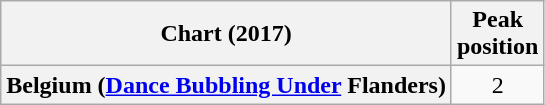<table class="wikitable plainrowheaders" style="text-align:center">
<tr>
<th scope="col">Chart (2017)</th>
<th scope="col">Peak<br>position</th>
</tr>
<tr>
<th scope="row">Belgium (<a href='#'>Dance Bubbling Under</a> Flanders)</th>
<td>2</td>
</tr>
</table>
